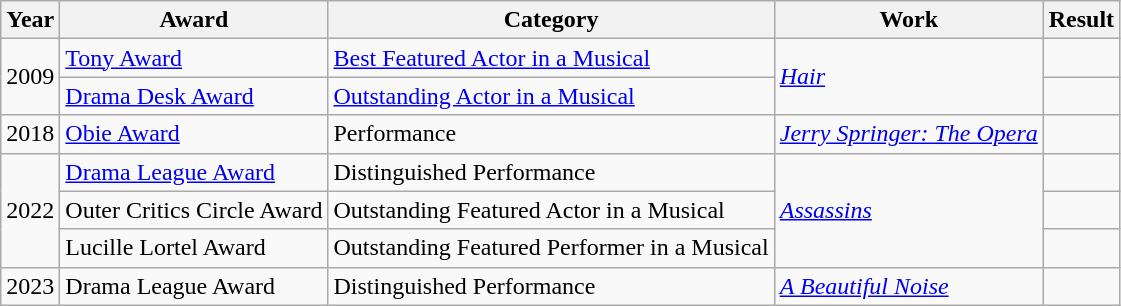<table class="wikitable">
<tr>
<th>Year</th>
<th>Award</th>
<th>Category</th>
<th>Work</th>
<th>Result</th>
</tr>
<tr>
<td style="text-align:center;" rowspan="2">2009</td>
<td><a href='#'>Tony Award</a></td>
<td><a href='#'>Best Featured Actor in a Musical</a></td>
<td rowspan=2><em><a href='#'>Hair</a></em></td>
<td></td>
</tr>
<tr>
<td><a href='#'>Drama Desk Award</a></td>
<td><a href='#'>Outstanding Actor in a Musical</a></td>
<td></td>
</tr>
<tr>
<td>2018</td>
<td><a href='#'>Obie Award</a></td>
<td>Performance</td>
<td><em><a href='#'>Jerry Springer: The Opera</a></em></td>
<td></td>
</tr>
<tr>
<td rowspan="3">2022</td>
<td><a href='#'>Drama League Award</a></td>
<td>Distinguished Performance</td>
<td rowspan="3"><a href='#'><em>Assassins</em></a></td>
<td></td>
</tr>
<tr>
<td>Outer Critics Circle Award</td>
<td>Outstanding Featured Actor in a Musical</td>
<td></td>
</tr>
<tr>
<td>Lucille Lortel Award</td>
<td>Outstanding Featured Performer in a Musical</td>
<td></td>
</tr>
<tr>
<td>2023</td>
<td>Drama League Award</td>
<td>Distinguished Performance</td>
<td><em><a href='#'>A Beautiful Noise</a></em></td>
<td></td>
</tr>
</table>
